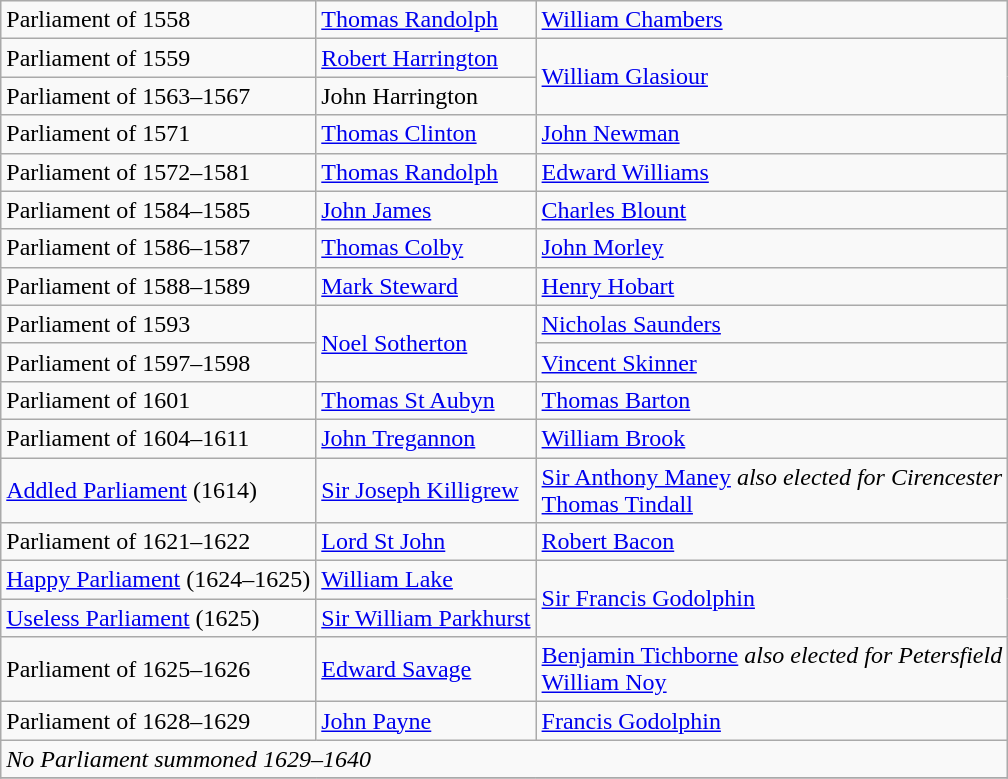<table class="wikitable">
<tr>
<td>Parliament of 1558</td>
<td><a href='#'>Thomas Randolph</a></td>
<td><a href='#'>William Chambers</a></td>
</tr>
<tr>
<td>Parliament of 1559</td>
<td><a href='#'>Robert Harrington</a></td>
<td rowspan="2"><a href='#'>William Glasiour</a></td>
</tr>
<tr>
<td>Parliament of 1563–1567</td>
<td>John Harrington</td>
</tr>
<tr>
<td>Parliament of 1571</td>
<td><a href='#'>Thomas Clinton</a></td>
<td><a href='#'>John Newman</a></td>
</tr>
<tr>
<td>Parliament of 1572–1581</td>
<td><a href='#'>Thomas Randolph</a></td>
<td><a href='#'>Edward Williams</a></td>
</tr>
<tr>
<td>Parliament of 1584–1585</td>
<td><a href='#'>John James</a></td>
<td><a href='#'>Charles Blount</a></td>
</tr>
<tr>
<td>Parliament of 1586–1587</td>
<td><a href='#'>Thomas Colby</a></td>
<td><a href='#'>John Morley</a></td>
</tr>
<tr>
<td>Parliament of 1588–1589</td>
<td><a href='#'>Mark Steward</a></td>
<td><a href='#'>Henry Hobart</a></td>
</tr>
<tr>
<td>Parliament of 1593</td>
<td rowspan="2"><a href='#'>Noel Sotherton</a></td>
<td><a href='#'>Nicholas Saunders</a></td>
</tr>
<tr>
<td>Parliament of 1597–1598</td>
<td><a href='#'>Vincent Skinner</a></td>
</tr>
<tr>
<td>Parliament of 1601</td>
<td><a href='#'>Thomas St Aubyn</a></td>
<td><a href='#'>Thomas Barton</a></td>
</tr>
<tr>
<td>Parliament of 1604–1611</td>
<td><a href='#'>John Tregannon</a></td>
<td><a href='#'>William Brook</a></td>
</tr>
<tr>
<td><a href='#'>Addled Parliament</a> (1614)</td>
<td><a href='#'>Sir Joseph Killigrew</a></td>
<td><a href='#'>Sir Anthony Maney</a> <em>also elected for Cirencester</em><br><a href='#'>Thomas Tindall</a></td>
</tr>
<tr>
<td>Parliament of 1621–1622</td>
<td><a href='#'>Lord St John</a></td>
<td><a href='#'>Robert Bacon</a></td>
</tr>
<tr>
<td><a href='#'>Happy Parliament</a> (1624–1625)</td>
<td><a href='#'>William Lake</a></td>
<td rowspan="2"><a href='#'>Sir Francis Godolphin</a></td>
</tr>
<tr>
<td><a href='#'>Useless Parliament</a> (1625)</td>
<td><a href='#'>Sir William Parkhurst</a></td>
</tr>
<tr>
<td>Parliament of 1625–1626</td>
<td><a href='#'>Edward Savage</a></td>
<td><a href='#'>Benjamin Tichborne</a> <em>also elected for Petersfield</em><br><a href='#'>William Noy</a></td>
</tr>
<tr>
<td>Parliament of 1628–1629</td>
<td><a href='#'>John Payne</a></td>
<td><a href='#'>Francis Godolphin</a></td>
</tr>
<tr>
<td colspan="4"><em>No Parliament summoned 1629–1640</em></td>
</tr>
<tr>
</tr>
</table>
